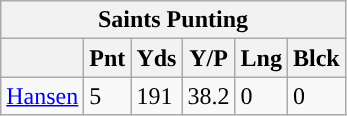<table class="wikitable">
<tr>
<th colspan="6">Saints Punting</th>
</tr>
<tr>
<th></th>
<th>Pnt</th>
<th>Yds</th>
<th>Y/P</th>
<th>Lng</th>
<th>Blck</th>
</tr>
<tr>
<td><a href='#'>Hansen</a></td>
<td>5</td>
<td>191</td>
<td>38.2</td>
<td>0</td>
<td>0</td>
</tr>
</table>
